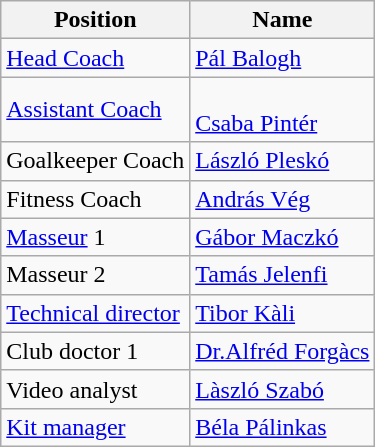<table class="wikitable">
<tr>
<th>Position</th>
<th>Name</th>
</tr>
<tr>
<td><a href='#'>Head Coach</a></td>
<td> <a href='#'>Pál Balogh</a></td>
</tr>
<tr>
<td><a href='#'>Assistant Coach</a></td>
<td><br> <a href='#'>Csaba Pintér</a></td>
</tr>
<tr>
<td>Goalkeeper Coach</td>
<td> <a href='#'>László Pleskó</a></td>
</tr>
<tr>
<td>Fitness Coach</td>
<td> <a href='#'>András Vég</a></td>
</tr>
<tr>
<td><a href='#'>Masseur</a> 1</td>
<td> <a href='#'>Gábor Maczkó</a></td>
</tr>
<tr>
<td>Masseur 2</td>
<td> <a href='#'>Tamás Jelenfi</a></td>
</tr>
<tr>
<td><a href='#'>Technical director</a></td>
<td> <a href='#'>Tibor Kàli</a></td>
</tr>
<tr>
<td>Club doctor 1</td>
<td> <a href='#'>Dr.Alfréd Forgàcs</a></td>
</tr>
<tr>
<td>Video analyst</td>
<td> <a href='#'>Làszló Szabó</a></td>
</tr>
<tr>
<td><a href='#'>Kit manager</a></td>
<td> <a href='#'>Béla Pálinkas</a></td>
</tr>
</table>
